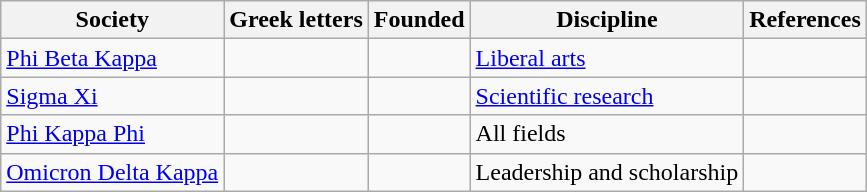<table class="wikitable sortable">
<tr>
<th>Society</th>
<th>Greek letters</th>
<th>Founded</th>
<th>Discipline</th>
<th>References</th>
</tr>
<tr>
<td><a href='#'>Phi Beta Kappa</a></td>
<td><strong></strong></td>
<td></td>
<td><a href='#'>Liberal arts</a></td>
<td></td>
</tr>
<tr>
<td><a href='#'>Sigma Xi</a></td>
<td><strong></strong></td>
<td></td>
<td><a href='#'>Scientific research</a></td>
<td></td>
</tr>
<tr>
<td><a href='#'>Phi Kappa Phi</a></td>
<td><strong></strong></td>
<td></td>
<td>All fields</td>
<td></td>
</tr>
<tr>
<td><a href='#'>Omicron Delta Kappa</a></td>
<td><strong></strong></td>
<td></td>
<td>Leadership and scholarship</td>
<td></td>
</tr>
</table>
